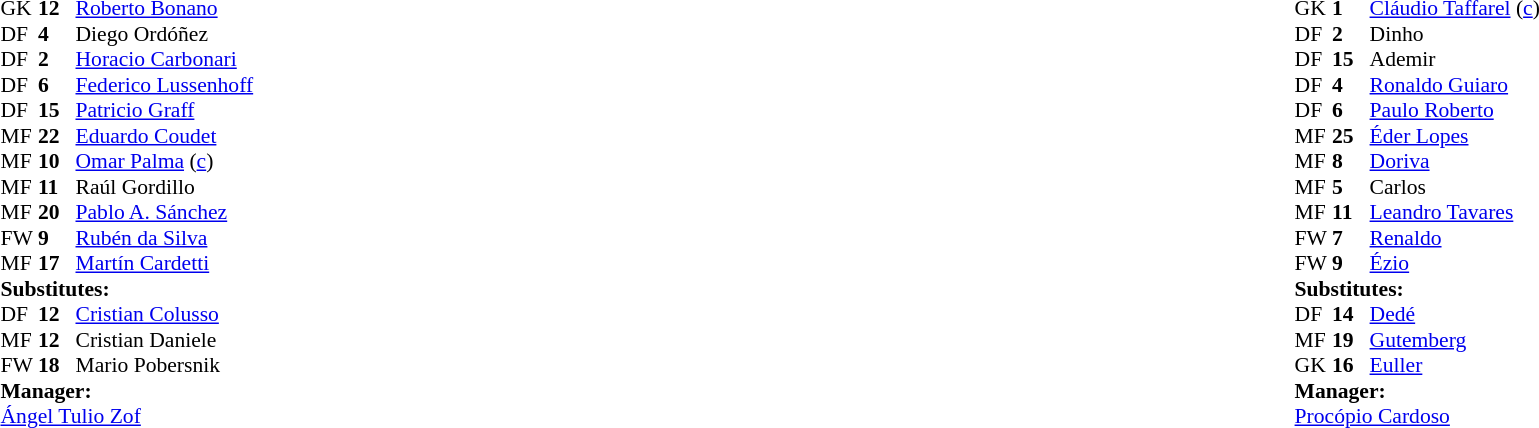<table width="100%">
<tr>
<td valign="top" width="50%"><br><table style="font-size: 90%" cellspacing="0" cellpadding="0">
<tr>
<th width=25></th>
<th width=25></th>
</tr>
<tr>
<td>GK</td>
<td><strong>12</strong></td>
<td> <a href='#'>Roberto Bonano</a></td>
</tr>
<tr>
<td>DF</td>
<td><strong>4</strong></td>
<td> Diego Ordóñez</td>
<td></td>
<td></td>
</tr>
<tr>
<td>DF</td>
<td><strong>2</strong></td>
<td> <a href='#'>Horacio Carbonari</a></td>
</tr>
<tr>
<td>DF</td>
<td><strong>6</strong></td>
<td> <a href='#'>Federico Lussenhoff</a></td>
</tr>
<tr>
<td>DF</td>
<td><strong>15</strong></td>
<td> <a href='#'>Patricio Graff</a></td>
</tr>
<tr>
<td>MF</td>
<td><strong>22</strong></td>
<td> <a href='#'>Eduardo Coudet</a></td>
<td></td>
<td></td>
</tr>
<tr>
<td>MF</td>
<td><strong>10</strong></td>
<td> <a href='#'>Omar Palma</a> (<a href='#'>c</a>)</td>
</tr>
<tr>
<td>MF</td>
<td><strong>11</strong></td>
<td> Raúl Gordillo</td>
<td></td>
<td></td>
</tr>
<tr>
<td>MF</td>
<td><strong>20</strong></td>
<td> <a href='#'>Pablo A. Sánchez</a></td>
</tr>
<tr>
<td>FW</td>
<td><strong>9</strong></td>
<td> <a href='#'>Rubén da Silva</a></td>
</tr>
<tr>
<td>MF</td>
<td><strong>17</strong></td>
<td> <a href='#'>Martín Cardetti</a></td>
</tr>
<tr>
<td colspan=3><strong>Substitutes:</strong></td>
</tr>
<tr>
<td>DF</td>
<td><strong>12</strong></td>
<td> <a href='#'>Cristian Colusso</a></td>
<td></td>
<td></td>
</tr>
<tr>
<td>MF</td>
<td><strong>12</strong></td>
<td> Cristian Daniele</td>
<td></td>
<td></td>
</tr>
<tr>
<td>FW</td>
<td><strong>18</strong></td>
<td> Mario Pobersnik</td>
<td></td>
<td></td>
</tr>
<tr>
<td colspan=3><strong>Manager:</strong></td>
</tr>
<tr>
<td colspan=4> <a href='#'>Ángel Tulio Zof</a></td>
</tr>
</table>
</td>
<td><br><table style="font-size: 90%" cellspacing="0" cellpadding="0" align=center>
<tr>
<th width=25></th>
<th width=25></th>
</tr>
<tr>
<td>GK</td>
<td><strong>1</strong></td>
<td> <a href='#'>Cláudio Taffarel</a> (<a href='#'>c</a>)</td>
</tr>
<tr>
<td>DF</td>
<td><strong>2</strong></td>
<td> Dinho</td>
</tr>
<tr>
<td>DF</td>
<td><strong>15</strong></td>
<td> Ademir</td>
</tr>
<tr>
<td>DF</td>
<td><strong>4</strong></td>
<td> <a href='#'>Ronaldo Guiaro</a></td>
</tr>
<tr>
<td>DF</td>
<td><strong>6</strong></td>
<td> <a href='#'>Paulo Roberto</a></td>
</tr>
<tr>
<td>MF</td>
<td><strong>25</strong></td>
<td> <a href='#'>Éder Lopes</a></td>
</tr>
<tr>
<td>MF</td>
<td><strong>8</strong></td>
<td> <a href='#'>Doriva</a></td>
</tr>
<tr>
<td>MF</td>
<td><strong>5</strong></td>
<td> Carlos</td>
<td></td>
<td></td>
</tr>
<tr>
<td>MF</td>
<td><strong>11</strong></td>
<td> <a href='#'>Leandro Tavares</a></td>
</tr>
<tr>
<td>FW</td>
<td><strong>7</strong></td>
<td> <a href='#'>Renaldo</a></td>
<td></td>
<td></td>
</tr>
<tr>
<td>FW</td>
<td><strong>9</strong></td>
<td> <a href='#'>Ézio</a></td>
<td></td>
<td></td>
</tr>
<tr>
<td colspan=3><strong>Substitutes:</strong></td>
</tr>
<tr>
<td>DF</td>
<td><strong>14</strong></td>
<td> <a href='#'>Dedé</a></td>
<td></td>
<td></td>
</tr>
<tr>
<td>MF</td>
<td><strong>19</strong></td>
<td> <a href='#'>Gutemberg</a></td>
<td></td>
<td></td>
</tr>
<tr>
<td>GK</td>
<td><strong>16</strong></td>
<td> <a href='#'>Euller</a></td>
<td></td>
<td></td>
</tr>
<tr>
<td colspan=3><strong>Manager:</strong></td>
</tr>
<tr>
<td colspan=4> <a href='#'>Procópio Cardoso</a></td>
</tr>
</table>
</td>
</tr>
</table>
